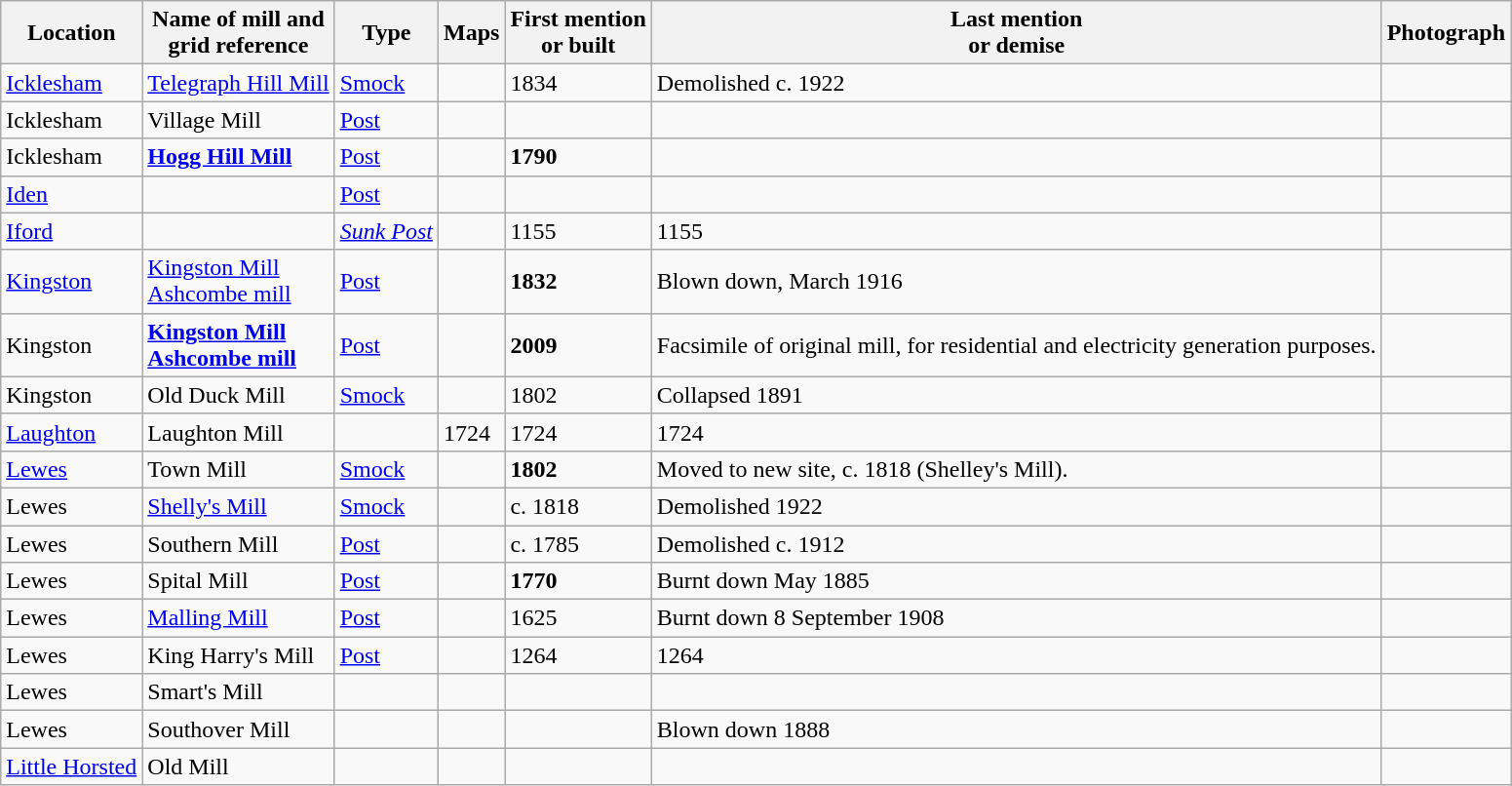<table class="wikitable">
<tr>
<th>Location</th>
<th>Name of mill and<br>grid reference</th>
<th>Type</th>
<th>Maps</th>
<th>First mention<br>or built</th>
<th>Last mention<br> or demise</th>
<th>Photograph</th>
</tr>
<tr>
<td><a href='#'>Icklesham</a></td>
<td><a href='#'>Telegraph Hill Mill</a></td>
<td><a href='#'>Smock</a></td>
<td></td>
<td>1834</td>
<td>Demolished c. 1922</td>
<td></td>
</tr>
<tr>
<td>Icklesham</td>
<td>Village Mill</td>
<td><a href='#'>Post</a></td>
<td></td>
<td></td>
<td></td>
<td></td>
</tr>
<tr>
<td>Icklesham</td>
<td><strong><a href='#'>Hogg Hill Mill</a></strong><br></td>
<td><a href='#'>Post</a></td>
<td></td>
<td><strong>1790</strong></td>
<td></td>
<td></td>
</tr>
<tr>
<td><a href='#'>Iden</a></td>
<td></td>
<td><a href='#'>Post</a></td>
<td></td>
<td></td>
<td></td>
<td></td>
</tr>
<tr>
<td><a href='#'>Iford</a></td>
<td></td>
<td><em><a href='#'>Sunk Post</a></em></td>
<td></td>
<td>1155</td>
<td>1155</td>
<td></td>
</tr>
<tr>
<td><a href='#'>Kingston</a></td>
<td><a href='#'>Kingston Mill<br>Ashcombe mill</a><br></td>
<td><a href='#'>Post</a></td>
<td></td>
<td><strong>1832</strong></td>
<td>Blown down, March 1916</td>
<td></td>
</tr>
<tr>
<td>Kingston</td>
<td><strong><a href='#'>Kingston Mill<br>Ashcombe mill</a></strong><br></td>
<td><a href='#'>Post</a></td>
<td></td>
<td><strong>2009</strong></td>
<td>Facsimile of original mill, for residential and electricity generation purposes.</td>
<td></td>
</tr>
<tr>
<td>Kingston</td>
<td>Old Duck Mill<br></td>
<td><a href='#'>Smock</a></td>
<td></td>
<td>1802</td>
<td>Collapsed 1891 <br> </td>
<td></td>
</tr>
<tr>
<td><a href='#'>Laughton</a></td>
<td>Laughton Mill</td>
<td></td>
<td>1724</td>
<td>1724</td>
<td>1724</td>
<td></td>
</tr>
<tr>
<td><a href='#'>Lewes</a></td>
<td>Town Mill</td>
<td><a href='#'>Smock</a></td>
<td></td>
<td><strong>1802</strong></td>
<td>Moved to new site, c. 1818 (Shelley's Mill).<br></td>
<td></td>
</tr>
<tr>
<td>Lewes</td>
<td><a href='#'>Shelly's Mill</a></td>
<td><a href='#'>Smock</a></td>
<td></td>
<td>c. 1818</td>
<td>Demolished 1922</td>
<td></td>
</tr>
<tr>
<td>Lewes</td>
<td>Southern Mill</td>
<td><a href='#'>Post</a></td>
<td></td>
<td>c. 1785</td>
<td>Demolished c. 1912</td>
<td></td>
</tr>
<tr>
<td>Lewes</td>
<td>Spital Mill</td>
<td><a href='#'>Post</a></td>
<td></td>
<td><strong>1770</strong></td>
<td>Burnt down May 1885</td>
<td></td>
</tr>
<tr>
<td>Lewes</td>
<td><a href='#'>Malling Mill</a></td>
<td><a href='#'>Post</a></td>
<td></td>
<td>1625</td>
<td>Burnt down 8 September 1908</td>
<td></td>
</tr>
<tr>
<td>Lewes</td>
<td>King Harry's Mill</td>
<td><a href='#'>Post</a></td>
<td></td>
<td>1264</td>
<td>1264</td>
<td></td>
</tr>
<tr>
<td>Lewes</td>
<td>Smart's Mill</td>
<td></td>
<td></td>
<td></td>
<td></td>
<td></td>
</tr>
<tr>
<td>Lewes</td>
<td>Southover Mill</td>
<td></td>
<td></td>
<td></td>
<td>Blown down 1888</td>
<td></td>
</tr>
<tr>
<td><a href='#'>Little Horsted</a></td>
<td>Old Mill</td>
<td></td>
<td></td>
<td></td>
<td></td>
<td></td>
</tr>
</table>
